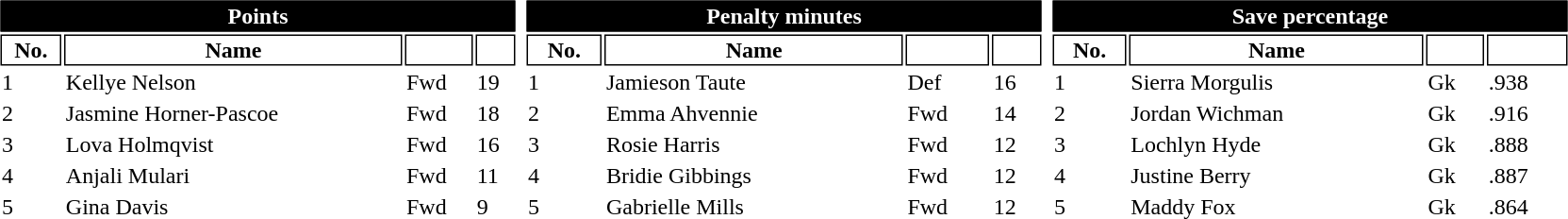<table>
<tr valign=top>
<td><br><table class="toccolours" style="width:23em">
<tr>
<th colspan="4" style="background:#000000;color:white;border:#000000 1px solid">Points</th>
</tr>
<tr>
<th style="background:#FFFFFF;color:black;border:#000000 1px solid;">No.</th>
<th style="background:#FFFFFF;color:black;border:#000000 1px solid;">Name</th>
<th style="background:#FFFFFF;color:black;border:#000000 1px solid;"></th>
<th style="background:#FFFFFF;color:black;border:#000000 1px solid;"></th>
</tr>
<tr>
<td>1</td>
<td> Kellye Nelson</td>
<td>Fwd</td>
<td>19</td>
</tr>
<tr>
<td>2</td>
<td> Jasmine Horner-Pascoe</td>
<td>Fwd</td>
<td>18</td>
</tr>
<tr>
<td>3</td>
<td> Lova Holmqvist</td>
<td>Fwd</td>
<td>16</td>
</tr>
<tr>
<td>4</td>
<td> Anjali Mulari</td>
<td>Fwd</td>
<td>11</td>
</tr>
<tr>
<td>5</td>
<td> Gina Davis</td>
<td>Fwd</td>
<td>9</td>
</tr>
</table>
</td>
<td><br><table class="toccolours" style="width:23em">
<tr>
<th colspan="4" style="background:#000000;color:white;border:#000000 1px solid">Penalty minutes</th>
</tr>
<tr>
<th style="background:#FFFFFF;color:black;border:#000000 1px solid;">No.</th>
<th style="background:#FFFFFF;color:black;border:#000000 1px solid;">Name</th>
<th style="background:#FFFFFF;color:black;border:#000000 1px solid;"></th>
<th style="background:#FFFFFF;color:black;border:#000000 1px solid;"></th>
</tr>
<tr>
<td>1</td>
<td> Jamieson Taute</td>
<td>Def</td>
<td>16</td>
</tr>
<tr>
<td>2</td>
<td> Emma Ahvennie</td>
<td>Fwd</td>
<td>14</td>
</tr>
<tr>
<td>3</td>
<td> Rosie Harris</td>
<td>Fwd</td>
<td>12</td>
</tr>
<tr>
<td>4</td>
<td> Bridie Gibbings</td>
<td>Fwd</td>
<td>12</td>
</tr>
<tr>
<td>5</td>
<td> Gabrielle Mills</td>
<td>Fwd</td>
<td>12</td>
</tr>
</table>
</td>
<td><br><table class="toccolours" style="width:23em">
<tr>
<th colspan="4" style="background:#000000;color:white;border:#000000 1px solid">Save percentage</th>
</tr>
<tr>
<th style="background:#FFFFFF;color:black;border:#000000 1px solid;">No.</th>
<th style="background:#FFFFFF;color:black;border:#000000 1px solid;">Name</th>
<th style="background:#FFFFFF;color:black;border:#000000 1px solid;"></th>
<th style="background:#FFFFFF;color:black;border:#000000 1px solid;"></th>
</tr>
<tr>
<td>1</td>
<td> Sierra Morgulis</td>
<td>Gk</td>
<td>.938</td>
</tr>
<tr>
<td>2</td>
<td> Jordan Wichman</td>
<td>Gk</td>
<td>.916</td>
</tr>
<tr>
<td>3</td>
<td> Lochlyn Hyde</td>
<td>Gk</td>
<td>.888</td>
</tr>
<tr>
<td>4</td>
<td> Justine Berry</td>
<td>Gk</td>
<td>.887</td>
</tr>
<tr>
<td>5</td>
<td> Maddy Fox</td>
<td>Gk</td>
<td>.864</td>
</tr>
</table>
</td>
</tr>
</table>
